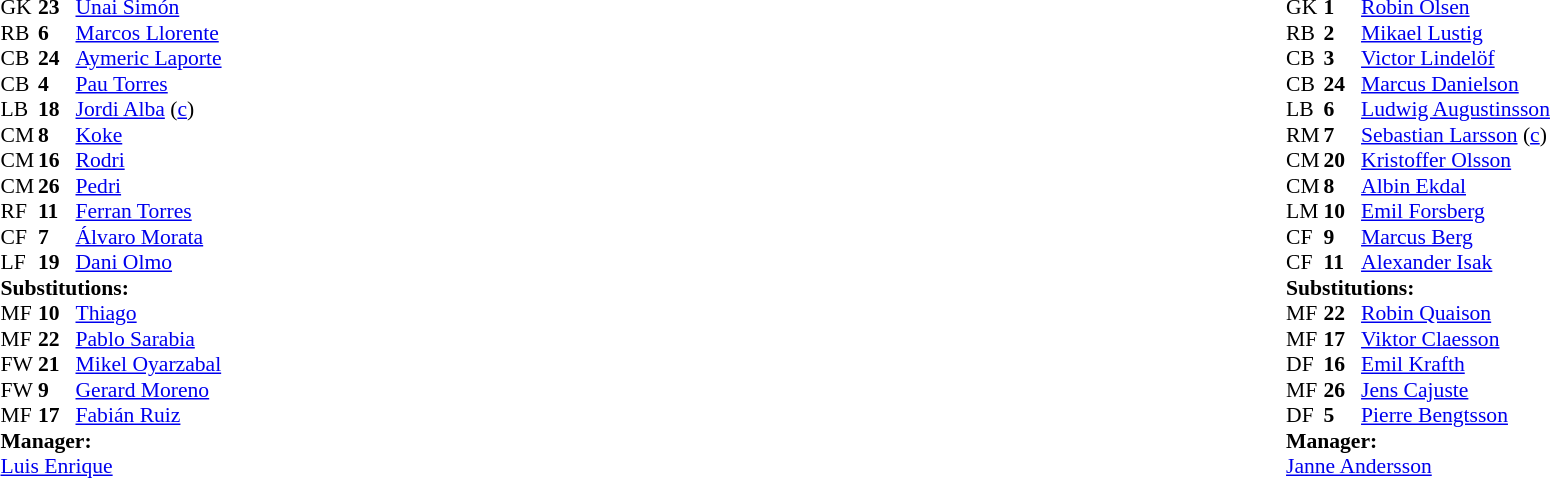<table width="100%">
<tr>
<td valign="top" width="40%"><br><table style="font-size:90%" cellspacing="0" cellpadding="0">
<tr>
<th width=25></th>
<th width=25></th>
</tr>
<tr>
<td>GK</td>
<td><strong>23</strong></td>
<td><a href='#'>Unai Simón</a></td>
</tr>
<tr>
<td>RB</td>
<td><strong>6</strong></td>
<td><a href='#'>Marcos Llorente</a></td>
</tr>
<tr>
<td>CB</td>
<td><strong>24</strong></td>
<td><a href='#'>Aymeric Laporte</a></td>
</tr>
<tr>
<td>CB</td>
<td><strong>4</strong></td>
<td><a href='#'>Pau Torres</a></td>
</tr>
<tr>
<td>LB</td>
<td><strong>18</strong></td>
<td><a href='#'>Jordi Alba</a> (<a href='#'>c</a>)</td>
</tr>
<tr>
<td>CM</td>
<td><strong>8</strong></td>
<td><a href='#'>Koke</a></td>
<td></td>
<td></td>
</tr>
<tr>
<td>CM</td>
<td><strong>16</strong></td>
<td><a href='#'>Rodri</a></td>
<td></td>
<td></td>
</tr>
<tr>
<td>CM</td>
<td><strong>26</strong></td>
<td><a href='#'>Pedri</a></td>
</tr>
<tr>
<td>RF</td>
<td><strong>11</strong></td>
<td><a href='#'>Ferran Torres</a></td>
<td></td>
<td></td>
</tr>
<tr>
<td>CF</td>
<td><strong>7</strong></td>
<td><a href='#'>Álvaro Morata</a></td>
<td></td>
<td></td>
</tr>
<tr>
<td>LF</td>
<td><strong>19</strong></td>
<td><a href='#'>Dani Olmo</a></td>
<td></td>
<td></td>
</tr>
<tr>
<td colspan=3><strong>Substitutions:</strong></td>
</tr>
<tr>
<td>MF</td>
<td><strong>10</strong></td>
<td><a href='#'>Thiago</a></td>
<td></td>
<td></td>
</tr>
<tr>
<td>MF</td>
<td><strong>22</strong></td>
<td><a href='#'>Pablo Sarabia</a></td>
<td></td>
<td></td>
</tr>
<tr>
<td>FW</td>
<td><strong>21</strong></td>
<td><a href='#'>Mikel Oyarzabal</a></td>
<td></td>
<td></td>
</tr>
<tr>
<td>FW</td>
<td><strong>9</strong></td>
<td><a href='#'>Gerard Moreno</a></td>
<td></td>
<td></td>
</tr>
<tr>
<td>MF</td>
<td><strong>17</strong></td>
<td><a href='#'>Fabián Ruiz</a></td>
<td></td>
<td></td>
</tr>
<tr>
<td colspan=3><strong>Manager:</strong></td>
</tr>
<tr>
<td colspan=3><a href='#'>Luis Enrique</a></td>
</tr>
</table>
</td>
<td valign="top"></td>
<td valign="top" width="50%"><br><table style="font-size:90%; margin:auto" cellspacing="0" cellpadding="0">
<tr>
<th width=25></th>
<th width=25></th>
</tr>
<tr>
<td>GK</td>
<td><strong>1</strong></td>
<td><a href='#'>Robin Olsen</a></td>
</tr>
<tr>
<td>RB</td>
<td><strong>2</strong></td>
<td><a href='#'>Mikael Lustig</a></td>
<td></td>
<td></td>
</tr>
<tr>
<td>CB</td>
<td><strong>3</strong></td>
<td><a href='#'>Victor Lindelöf</a></td>
</tr>
<tr>
<td>CB</td>
<td><strong>24</strong></td>
<td><a href='#'>Marcus Danielson</a></td>
</tr>
<tr>
<td>LB</td>
<td><strong>6</strong></td>
<td><a href='#'>Ludwig Augustinsson</a></td>
</tr>
<tr>
<td>RM</td>
<td><strong>7</strong></td>
<td><a href='#'>Sebastian Larsson</a> (<a href='#'>c</a>)</td>
</tr>
<tr>
<td>CM</td>
<td><strong>20</strong></td>
<td><a href='#'>Kristoffer Olsson</a></td>
<td></td>
<td></td>
</tr>
<tr>
<td>CM</td>
<td><strong>8</strong></td>
<td><a href='#'>Albin Ekdal</a></td>
</tr>
<tr>
<td>LM</td>
<td><strong>10</strong></td>
<td><a href='#'>Emil Forsberg</a></td>
<td></td>
<td></td>
</tr>
<tr>
<td>CF</td>
<td><strong>9</strong></td>
<td><a href='#'>Marcus Berg</a></td>
<td></td>
<td></td>
</tr>
<tr>
<td>CF</td>
<td><strong>11</strong></td>
<td><a href='#'>Alexander Isak</a></td>
<td></td>
<td></td>
</tr>
<tr>
<td colspan=3><strong>Substitutions:</strong></td>
</tr>
<tr>
<td>MF</td>
<td><strong>22</strong></td>
<td><a href='#'>Robin Quaison</a></td>
<td></td>
<td></td>
</tr>
<tr>
<td>MF</td>
<td><strong>17</strong></td>
<td><a href='#'>Viktor Claesson</a></td>
<td></td>
<td></td>
</tr>
<tr>
<td>DF</td>
<td><strong>16</strong></td>
<td><a href='#'>Emil Krafth</a></td>
<td></td>
<td></td>
</tr>
<tr>
<td>MF</td>
<td><strong>26</strong></td>
<td><a href='#'>Jens Cajuste</a></td>
<td></td>
<td></td>
</tr>
<tr>
<td>DF</td>
<td><strong>5</strong></td>
<td><a href='#'>Pierre Bengtsson</a></td>
<td></td>
<td></td>
</tr>
<tr>
<td colspan=3><strong>Manager:</strong></td>
</tr>
<tr>
<td colspan=3><a href='#'>Janne Andersson</a></td>
</tr>
</table>
</td>
</tr>
</table>
